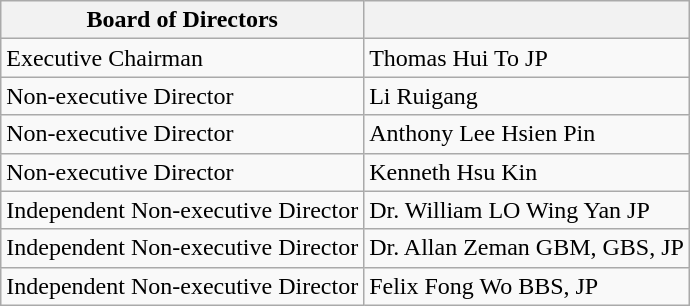<table class="wikitable">
<tr>
<th>Board of Directors</th>
<th></th>
</tr>
<tr>
<td>Executive Chairman</td>
<td>Thomas Hui To JP</td>
</tr>
<tr>
<td>Non-executive Director</td>
<td>Li Ruigang</td>
</tr>
<tr>
<td>Non-executive Director</td>
<td>Anthony Lee Hsien Pin</td>
</tr>
<tr>
<td>Non-executive Director</td>
<td>Kenneth Hsu Kin</td>
</tr>
<tr>
<td>Independent Non-executive Director</td>
<td>Dr. William LO Wing Yan JP</td>
</tr>
<tr>
<td>Independent Non-executive Director</td>
<td>Dr. Allan Zeman GBM, GBS, JP</td>
</tr>
<tr>
<td>Independent Non-executive Director</td>
<td>Felix Fong Wo BBS, JP</td>
</tr>
</table>
